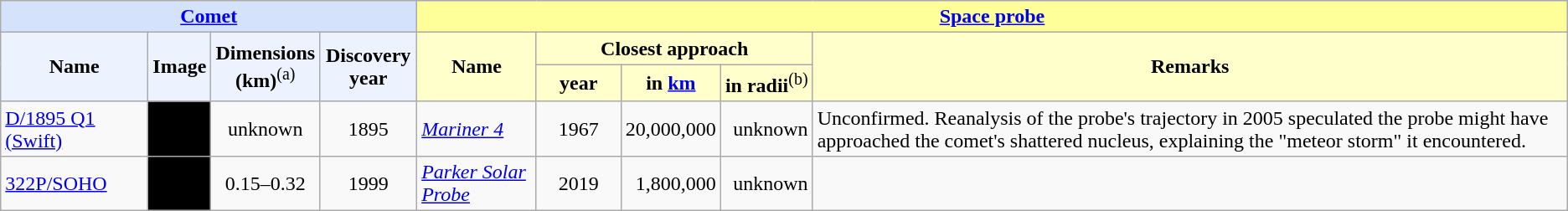<table class="wikitable">
<tr>
<th colspan=4 style="background-color:#D4E2FC;"><a href='#'>Comet</a></th>
<th colspan=5 style="background-color:#FFFF99;"><a href='#'>Space probe</a></th>
</tr>
<tr>
<th rowspan=2 style="background-color:#edf3fe;" width=110>Name</th>
<th rowspan=2 style="background-color:#edf3fe;" class="unsortable">Image</th>
<th rowspan=2 style="background-color:#edf3fe; font-weight: normal;"><strong> Dimensions<br>(km)</strong><sup>(a)</sup></th>
<th rowspan=2 style="background-color:#edf3fe;" width=70>Discovery<br>year</th>
<th rowspan=2 style="background-color:#ffffcc;">Name</th>
<th colspan=3 style="background-color:#ffffcc;">Closest approach</th>
<th rowspan=2 style="background-color:#ffffcc;" class="unsortable">Remarks</th>
</tr>
<tr>
<th width=60 style="background-color:#ffffcc;">year</th>
<th width=60 style="background-color:#ffffcc;">in <a href='#'>km</a></th>
<th width=60 style="background-color:#ffffcc; font-weight: normal;"><strong>in radii</strong><sup>(b)</sup></th>
</tr>
<tr>
<td><a href='#'>D/1895 Q1 (Swift)</a></td>
<td bgcolor=black></td>
<td align=center>unknown</td>
<td align=center>1895</td>
<td><em><a href='#'>Mariner 4</a></em></td>
<td align=center>1967</td>
<td align=right>20,000,000</td>
<td align=right>unknown</td>
<td>Unconfirmed. Reanalysis of the probe's trajectory in 2005 speculated the probe might have approached the comet's shattered nucleus, explaining the "meteor storm" it encountered.</td>
</tr>
<tr>
<td><a href='#'>322P/SOHO</a></td>
<td bgcolor=black></td>
<td align=center>0.15–0.32</td>
<td align=center>1999</td>
<td><em><a href='#'>Parker Solar Probe</a></em></td>
<td align=center>2019</td>
<td align=right>1,800,000</td>
<td align=right>unknown</td>
<td></td>
</tr>
</table>
